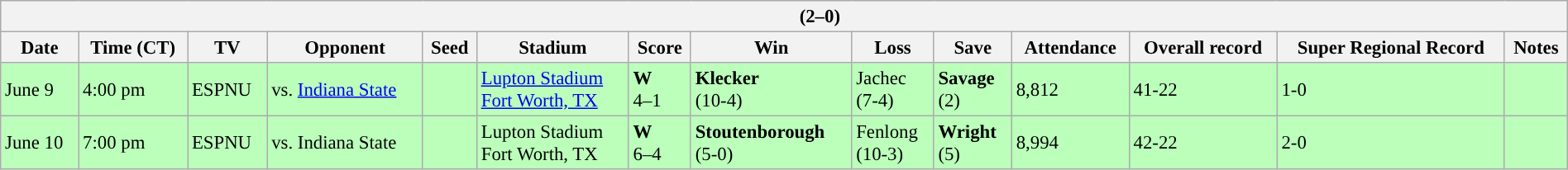<table class="wikitable collapsible" style="margin:auto; font-size:95%; width:100%">
<tr>
<th colspan=15 style="padding-left:4em;"> (2–0)</th>
</tr>
<tr>
<th>Date</th>
<th>Time (CT)</th>
<th>TV</th>
<th>Opponent</th>
<th>Seed</th>
<th>Stadium</th>
<th>Score</th>
<th>Win</th>
<th>Loss</th>
<th>Save</th>
<th>Attendance</th>
<th>Overall record</th>
<th>Super Regional Record</th>
<th>Notes</th>
</tr>
<tr bgcolor="#bbffbb">
<td>June 9</td>
<td>4:00 pm</td>
<td>ESPNU</td>
<td>vs. <a href='#'>Indiana State</a></td>
<td></td>
<td><a href='#'>Lupton Stadium</a><br><a href='#'>Fort Worth, TX</a></td>
<td><strong>W</strong><br>4–1</td>
<td><strong>Klecker</strong><br>(10-4)</td>
<td>Jachec<br>(7-4)</td>
<td><strong>Savage</strong><br>(2)</td>
<td>8,812</td>
<td>41-22</td>
<td>1-0</td>
<td></td>
</tr>
<tr bgcolor="#bbffbb">
<td>June 10</td>
<td>7:00 pm</td>
<td>ESPNU</td>
<td>vs. Indiana State</td>
<td></td>
<td>Lupton Stadium<br>Fort Worth, TX</td>
<td><strong>W</strong><br>6–4</td>
<td><strong>Stoutenborough</strong><br>(5-0)</td>
<td>Fenlong<br>(10-3)</td>
<td><strong>Wright</strong><br>(5)</td>
<td>8,994</td>
<td>42-22</td>
<td>2-0</td>
<td></td>
</tr>
</table>
